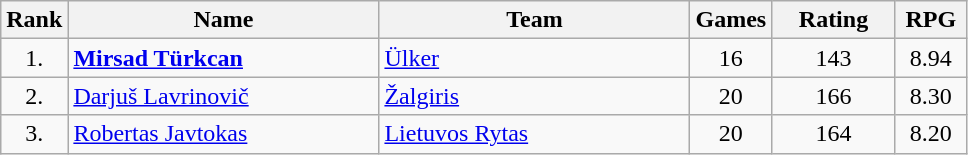<table class="wikitable sortable" style="text-align: center;">
<tr>
<th>Rank</th>
<th width=200>Name</th>
<th width=200>Team</th>
<th>Games</th>
<th width=75>Rating</th>
<th width=40>RPG</th>
</tr>
<tr>
<td>1.</td>
<td align="left"> <strong><a href='#'>Mirsad Türkcan</a></strong></td>
<td align="left"> <a href='#'>Ülker</a></td>
<td>16</td>
<td>143</td>
<td>8.94</td>
</tr>
<tr>
<td>2.</td>
<td align="left"> <a href='#'>Darjuš Lavrinovič</a></td>
<td align="left"> <a href='#'>Žalgiris</a></td>
<td>20</td>
<td>166</td>
<td>8.30</td>
</tr>
<tr>
<td>3.</td>
<td align="left"> <a href='#'>Robertas Javtokas</a></td>
<td align="left"> <a href='#'>Lietuvos Rytas</a></td>
<td>20</td>
<td>164</td>
<td>8.20</td>
</tr>
</table>
